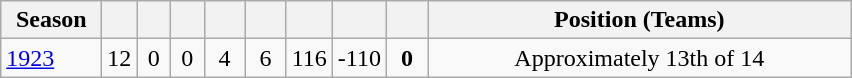<table class="wikitable" style="text-align:center;">
<tr>
<th width=60>Season</th>
<th width="15"></th>
<th width="15"></th>
<th width="15"></th>
<th width="20"></th>
<th width="20"></th>
<th width="20"></th>
<th width="20"></th>
<th width="20"></th>
<th width=275>Position (Teams)</th>
</tr>
<tr>
<td style="text-align:left;"><a href='#'>1923</a></td>
<td>12</td>
<td>0</td>
<td>0</td>
<td>4</td>
<td>6</td>
<td>116</td>
<td>-110</td>
<td><strong>0</strong></td>
<td>Approximately 13th of 14</td>
</tr>
</table>
